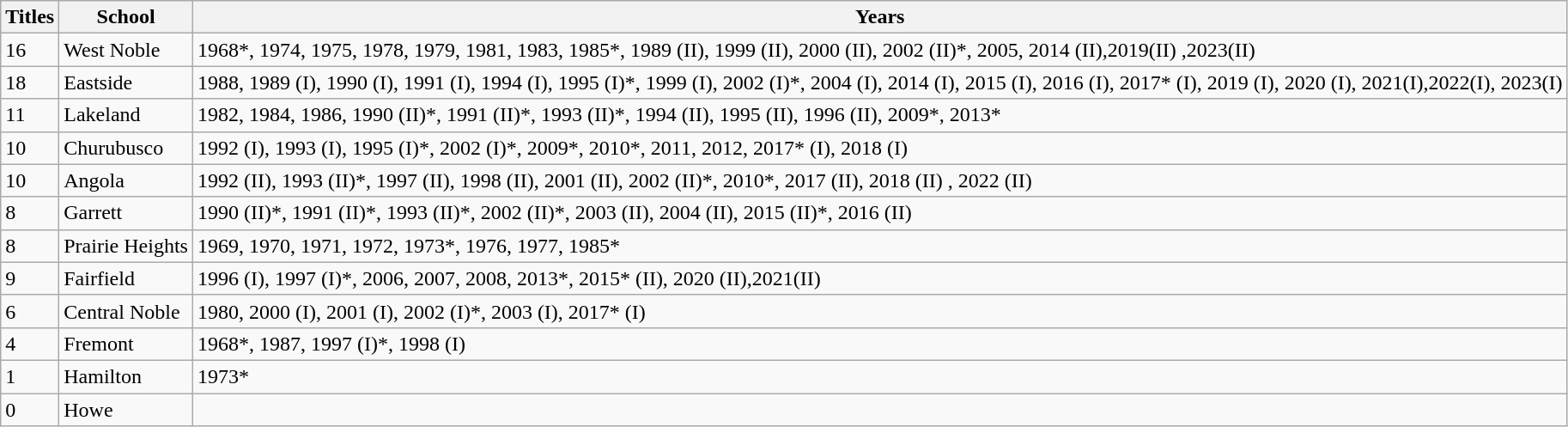<table class="wikitable">
<tr>
<th>Titles</th>
<th>School</th>
<th>Years</th>
</tr>
<tr>
<td>16</td>
<td>West Noble</td>
<td>1968*, 1974, 1975, 1978, 1979, 1981, 1983, 1985*, 1989 (II), 1999 (II), 2000 (II), 2002 (II)*, 2005, 2014 (II),2019(II) ,2023(II)</td>
</tr>
<tr>
<td>18</td>
<td>Eastside</td>
<td>1988, 1989 (I), 1990 (I), 1991 (I), 1994 (I), 1995 (I)*, 1999 (I), 2002 (I)*, 2004 (I), 2014 (I), 2015 (I), 2016 (I), 2017* (I), 2019 (I), 2020 (I), 2021(I),2022(I), 2023(I)</td>
</tr>
<tr>
<td>11</td>
<td>Lakeland</td>
<td>1982, 1984, 1986, 1990 (II)*, 1991 (II)*, 1993 (II)*, 1994 (II), 1995 (II), 1996 (II), 2009*, 2013*</td>
</tr>
<tr>
<td>10</td>
<td>Churubusco</td>
<td>1992 (I), 1993 (I), 1995 (I)*, 2002 (I)*, 2009*, 2010*, 2011, 2012, 2017* (I), 2018 (I)</td>
</tr>
<tr>
<td>10</td>
<td>Angola</td>
<td>1992 (II), 1993 (II)*, 1997 (II), 1998 (II), 2001 (II), 2002 (II)*, 2010*, 2017 (II), 2018 (II) , 2022 (II)</td>
</tr>
<tr>
<td>8</td>
<td>Garrett</td>
<td>1990 (II)*, 1991 (II)*, 1993 (II)*, 2002 (II)*, 2003 (II), 2004 (II), 2015 (II)*, 2016 (II)</td>
</tr>
<tr , 2024 (II)>
<td>8</td>
<td>Prairie Heights</td>
<td>1969, 1970, 1971, 1972, 1973*, 1976, 1977, 1985*</td>
</tr>
<tr>
<td>9</td>
<td>Fairfield</td>
<td>1996 (I), 1997 (I)*, 2006, 2007, 2008, 2013*, 2015* (II), 2020 (II),2021(II)</td>
</tr>
<tr>
<td>6</td>
<td>Central Noble</td>
<td>1980, 2000 (I), 2001 (I), 2002 (I)*, 2003 (I), 2017* (I)</td>
</tr>
<tr>
<td>4</td>
<td>Fremont</td>
<td>1968*, 1987, 1997 (I)*, 1998 (I)</td>
</tr>
<tr>
<td>1</td>
<td>Hamilton</td>
<td>1973*</td>
</tr>
<tr>
<td>0</td>
<td>Howe</td>
<td></td>
</tr>
</table>
